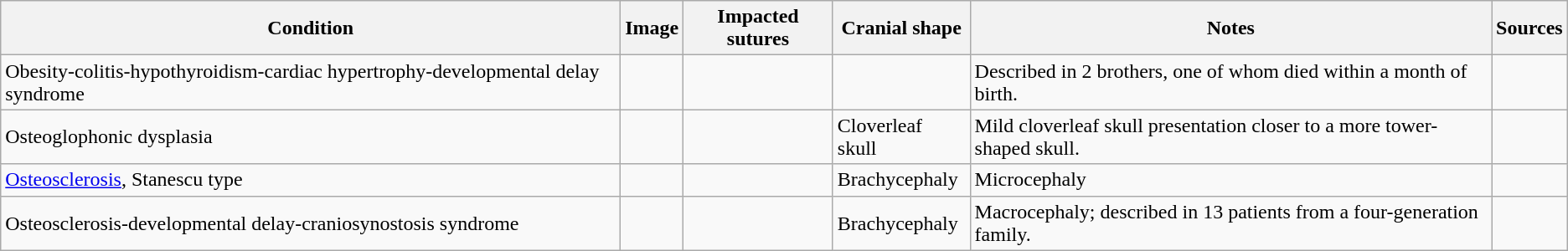<table class="wikitable sortable">
<tr>
<th>Condition</th>
<th>Image</th>
<th>Impacted sutures</th>
<th>Cranial shape</th>
<th>Notes</th>
<th>Sources</th>
</tr>
<tr>
<td>Obesity-colitis-hypothyroidism-cardiac hypertrophy-developmental delay syndrome</td>
<td></td>
<td></td>
<td></td>
<td>Described in 2 brothers, one of whom died within a month of birth.</td>
<td></td>
</tr>
<tr>
<td>Osteoglophonic dysplasia</td>
<td></td>
<td></td>
<td>Cloverleaf skull</td>
<td>Mild cloverleaf skull presentation closer to a more tower-shaped skull.</td>
<td></td>
</tr>
<tr>
<td><a href='#'>Osteosclerosis</a>, Stanescu type</td>
<td></td>
<td></td>
<td>Brachycephaly</td>
<td>Microcephaly</td>
<td></td>
</tr>
<tr>
<td>Osteosclerosis-developmental delay-craniosynostosis syndrome</td>
<td></td>
<td></td>
<td>Brachycephaly</td>
<td>Macrocephaly; described in 13 patients from a four-generation family.</td>
<td></td>
</tr>
</table>
